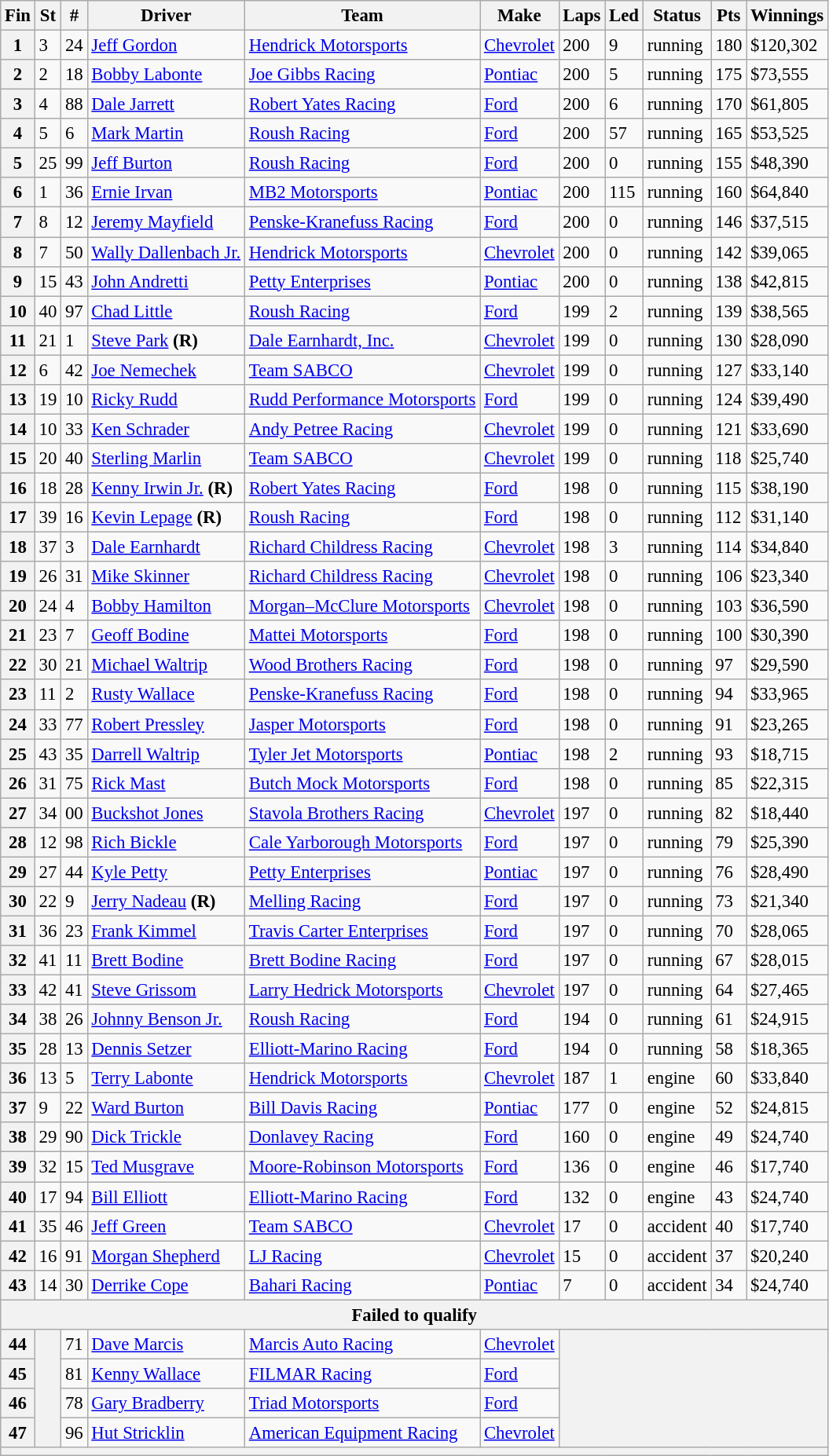<table class="wikitable" style="font-size:95%">
<tr>
<th>Fin</th>
<th>St</th>
<th>#</th>
<th>Driver</th>
<th>Team</th>
<th>Make</th>
<th>Laps</th>
<th>Led</th>
<th>Status</th>
<th>Pts</th>
<th>Winnings</th>
</tr>
<tr>
<th>1</th>
<td>3</td>
<td>24</td>
<td><a href='#'>Jeff Gordon</a></td>
<td><a href='#'>Hendrick Motorsports</a></td>
<td><a href='#'>Chevrolet</a></td>
<td>200</td>
<td>9</td>
<td>running</td>
<td>180</td>
<td>$120,302</td>
</tr>
<tr>
<th>2</th>
<td>2</td>
<td>18</td>
<td><a href='#'>Bobby Labonte</a></td>
<td><a href='#'>Joe Gibbs Racing</a></td>
<td><a href='#'>Pontiac</a></td>
<td>200</td>
<td>5</td>
<td>running</td>
<td>175</td>
<td>$73,555</td>
</tr>
<tr>
<th>3</th>
<td>4</td>
<td>88</td>
<td><a href='#'>Dale Jarrett</a></td>
<td><a href='#'>Robert Yates Racing</a></td>
<td><a href='#'>Ford</a></td>
<td>200</td>
<td>6</td>
<td>running</td>
<td>170</td>
<td>$61,805</td>
</tr>
<tr>
<th>4</th>
<td>5</td>
<td>6</td>
<td><a href='#'>Mark Martin</a></td>
<td><a href='#'>Roush Racing</a></td>
<td><a href='#'>Ford</a></td>
<td>200</td>
<td>57</td>
<td>running</td>
<td>165</td>
<td>$53,525</td>
</tr>
<tr>
<th>5</th>
<td>25</td>
<td>99</td>
<td><a href='#'>Jeff Burton</a></td>
<td><a href='#'>Roush Racing</a></td>
<td><a href='#'>Ford</a></td>
<td>200</td>
<td>0</td>
<td>running</td>
<td>155</td>
<td>$48,390</td>
</tr>
<tr>
<th>6</th>
<td>1</td>
<td>36</td>
<td><a href='#'>Ernie Irvan</a></td>
<td><a href='#'>MB2 Motorsports</a></td>
<td><a href='#'>Pontiac</a></td>
<td>200</td>
<td>115</td>
<td>running</td>
<td>160</td>
<td>$64,840</td>
</tr>
<tr>
<th>7</th>
<td>8</td>
<td>12</td>
<td><a href='#'>Jeremy Mayfield</a></td>
<td><a href='#'>Penske-Kranefuss Racing</a></td>
<td><a href='#'>Ford</a></td>
<td>200</td>
<td>0</td>
<td>running</td>
<td>146</td>
<td>$37,515</td>
</tr>
<tr>
<th>8</th>
<td>7</td>
<td>50</td>
<td><a href='#'>Wally Dallenbach Jr.</a></td>
<td><a href='#'>Hendrick Motorsports</a></td>
<td><a href='#'>Chevrolet</a></td>
<td>200</td>
<td>0</td>
<td>running</td>
<td>142</td>
<td>$39,065</td>
</tr>
<tr>
<th>9</th>
<td>15</td>
<td>43</td>
<td><a href='#'>John Andretti</a></td>
<td><a href='#'>Petty Enterprises</a></td>
<td><a href='#'>Pontiac</a></td>
<td>200</td>
<td>0</td>
<td>running</td>
<td>138</td>
<td>$42,815</td>
</tr>
<tr>
<th>10</th>
<td>40</td>
<td>97</td>
<td><a href='#'>Chad Little</a></td>
<td><a href='#'>Roush Racing</a></td>
<td><a href='#'>Ford</a></td>
<td>199</td>
<td>2</td>
<td>running</td>
<td>139</td>
<td>$38,565</td>
</tr>
<tr>
<th>11</th>
<td>21</td>
<td>1</td>
<td><a href='#'>Steve Park</a> <strong>(R)</strong></td>
<td><a href='#'>Dale Earnhardt, Inc.</a></td>
<td><a href='#'>Chevrolet</a></td>
<td>199</td>
<td>0</td>
<td>running</td>
<td>130</td>
<td>$28,090</td>
</tr>
<tr>
<th>12</th>
<td>6</td>
<td>42</td>
<td><a href='#'>Joe Nemechek</a></td>
<td><a href='#'>Team SABCO</a></td>
<td><a href='#'>Chevrolet</a></td>
<td>199</td>
<td>0</td>
<td>running</td>
<td>127</td>
<td>$33,140</td>
</tr>
<tr>
<th>13</th>
<td>19</td>
<td>10</td>
<td><a href='#'>Ricky Rudd</a></td>
<td><a href='#'>Rudd Performance Motorsports</a></td>
<td><a href='#'>Ford</a></td>
<td>199</td>
<td>0</td>
<td>running</td>
<td>124</td>
<td>$39,490</td>
</tr>
<tr>
<th>14</th>
<td>10</td>
<td>33</td>
<td><a href='#'>Ken Schrader</a></td>
<td><a href='#'>Andy Petree Racing</a></td>
<td><a href='#'>Chevrolet</a></td>
<td>199</td>
<td>0</td>
<td>running</td>
<td>121</td>
<td>$33,690</td>
</tr>
<tr>
<th>15</th>
<td>20</td>
<td>40</td>
<td><a href='#'>Sterling Marlin</a></td>
<td><a href='#'>Team SABCO</a></td>
<td><a href='#'>Chevrolet</a></td>
<td>199</td>
<td>0</td>
<td>running</td>
<td>118</td>
<td>$25,740</td>
</tr>
<tr>
<th>16</th>
<td>18</td>
<td>28</td>
<td><a href='#'>Kenny Irwin Jr.</a> <strong>(R)</strong></td>
<td><a href='#'>Robert Yates Racing</a></td>
<td><a href='#'>Ford</a></td>
<td>198</td>
<td>0</td>
<td>running</td>
<td>115</td>
<td>$38,190</td>
</tr>
<tr>
<th>17</th>
<td>39</td>
<td>16</td>
<td><a href='#'>Kevin Lepage</a> <strong>(R)</strong></td>
<td><a href='#'>Roush Racing</a></td>
<td><a href='#'>Ford</a></td>
<td>198</td>
<td>0</td>
<td>running</td>
<td>112</td>
<td>$31,140</td>
</tr>
<tr>
<th>18</th>
<td>37</td>
<td>3</td>
<td><a href='#'>Dale Earnhardt</a></td>
<td><a href='#'>Richard Childress Racing</a></td>
<td><a href='#'>Chevrolet</a></td>
<td>198</td>
<td>3</td>
<td>running</td>
<td>114</td>
<td>$34,840</td>
</tr>
<tr>
<th>19</th>
<td>26</td>
<td>31</td>
<td><a href='#'>Mike Skinner</a></td>
<td><a href='#'>Richard Childress Racing</a></td>
<td><a href='#'>Chevrolet</a></td>
<td>198</td>
<td>0</td>
<td>running</td>
<td>106</td>
<td>$23,340</td>
</tr>
<tr>
<th>20</th>
<td>24</td>
<td>4</td>
<td><a href='#'>Bobby Hamilton</a></td>
<td><a href='#'>Morgan–McClure Motorsports</a></td>
<td><a href='#'>Chevrolet</a></td>
<td>198</td>
<td>0</td>
<td>running</td>
<td>103</td>
<td>$36,590</td>
</tr>
<tr>
<th>21</th>
<td>23</td>
<td>7</td>
<td><a href='#'>Geoff Bodine</a></td>
<td><a href='#'>Mattei Motorsports</a></td>
<td><a href='#'>Ford</a></td>
<td>198</td>
<td>0</td>
<td>running</td>
<td>100</td>
<td>$30,390</td>
</tr>
<tr>
<th>22</th>
<td>30</td>
<td>21</td>
<td><a href='#'>Michael Waltrip</a></td>
<td><a href='#'>Wood Brothers Racing</a></td>
<td><a href='#'>Ford</a></td>
<td>198</td>
<td>0</td>
<td>running</td>
<td>97</td>
<td>$29,590</td>
</tr>
<tr>
<th>23</th>
<td>11</td>
<td>2</td>
<td><a href='#'>Rusty Wallace</a></td>
<td><a href='#'>Penske-Kranefuss Racing</a></td>
<td><a href='#'>Ford</a></td>
<td>198</td>
<td>0</td>
<td>running</td>
<td>94</td>
<td>$33,965</td>
</tr>
<tr>
<th>24</th>
<td>33</td>
<td>77</td>
<td><a href='#'>Robert Pressley</a></td>
<td><a href='#'>Jasper Motorsports</a></td>
<td><a href='#'>Ford</a></td>
<td>198</td>
<td>0</td>
<td>running</td>
<td>91</td>
<td>$23,265</td>
</tr>
<tr>
<th>25</th>
<td>43</td>
<td>35</td>
<td><a href='#'>Darrell Waltrip</a></td>
<td><a href='#'>Tyler Jet Motorsports</a></td>
<td><a href='#'>Pontiac</a></td>
<td>198</td>
<td>2</td>
<td>running</td>
<td>93</td>
<td>$18,715</td>
</tr>
<tr>
<th>26</th>
<td>31</td>
<td>75</td>
<td><a href='#'>Rick Mast</a></td>
<td><a href='#'>Butch Mock Motorsports</a></td>
<td><a href='#'>Ford</a></td>
<td>198</td>
<td>0</td>
<td>running</td>
<td>85</td>
<td>$22,315</td>
</tr>
<tr>
<th>27</th>
<td>34</td>
<td>00</td>
<td><a href='#'>Buckshot Jones</a></td>
<td><a href='#'>Stavola Brothers Racing</a></td>
<td><a href='#'>Chevrolet</a></td>
<td>197</td>
<td>0</td>
<td>running</td>
<td>82</td>
<td>$18,440</td>
</tr>
<tr>
<th>28</th>
<td>12</td>
<td>98</td>
<td><a href='#'>Rich Bickle</a></td>
<td><a href='#'>Cale Yarborough Motorsports</a></td>
<td><a href='#'>Ford</a></td>
<td>197</td>
<td>0</td>
<td>running</td>
<td>79</td>
<td>$25,390</td>
</tr>
<tr>
<th>29</th>
<td>27</td>
<td>44</td>
<td><a href='#'>Kyle Petty</a></td>
<td><a href='#'>Petty Enterprises</a></td>
<td><a href='#'>Pontiac</a></td>
<td>197</td>
<td>0</td>
<td>running</td>
<td>76</td>
<td>$28,490</td>
</tr>
<tr>
<th>30</th>
<td>22</td>
<td>9</td>
<td><a href='#'>Jerry Nadeau</a> <strong>(R)</strong></td>
<td><a href='#'>Melling Racing</a></td>
<td><a href='#'>Ford</a></td>
<td>197</td>
<td>0</td>
<td>running</td>
<td>73</td>
<td>$21,340</td>
</tr>
<tr>
<th>31</th>
<td>36</td>
<td>23</td>
<td><a href='#'>Frank Kimmel</a></td>
<td><a href='#'>Travis Carter Enterprises</a></td>
<td><a href='#'>Ford</a></td>
<td>197</td>
<td>0</td>
<td>running</td>
<td>70</td>
<td>$28,065</td>
</tr>
<tr>
<th>32</th>
<td>41</td>
<td>11</td>
<td><a href='#'>Brett Bodine</a></td>
<td><a href='#'>Brett Bodine Racing</a></td>
<td><a href='#'>Ford</a></td>
<td>197</td>
<td>0</td>
<td>running</td>
<td>67</td>
<td>$28,015</td>
</tr>
<tr>
<th>33</th>
<td>42</td>
<td>41</td>
<td><a href='#'>Steve Grissom</a></td>
<td><a href='#'>Larry Hedrick Motorsports</a></td>
<td><a href='#'>Chevrolet</a></td>
<td>197</td>
<td>0</td>
<td>running</td>
<td>64</td>
<td>$27,465</td>
</tr>
<tr>
<th>34</th>
<td>38</td>
<td>26</td>
<td><a href='#'>Johnny Benson Jr.</a></td>
<td><a href='#'>Roush Racing</a></td>
<td><a href='#'>Ford</a></td>
<td>194</td>
<td>0</td>
<td>running</td>
<td>61</td>
<td>$24,915</td>
</tr>
<tr>
<th>35</th>
<td>28</td>
<td>13</td>
<td><a href='#'>Dennis Setzer</a></td>
<td><a href='#'>Elliott-Marino Racing</a></td>
<td><a href='#'>Ford</a></td>
<td>194</td>
<td>0</td>
<td>running</td>
<td>58</td>
<td>$18,365</td>
</tr>
<tr>
<th>36</th>
<td>13</td>
<td>5</td>
<td><a href='#'>Terry Labonte</a></td>
<td><a href='#'>Hendrick Motorsports</a></td>
<td><a href='#'>Chevrolet</a></td>
<td>187</td>
<td>1</td>
<td>engine</td>
<td>60</td>
<td>$33,840</td>
</tr>
<tr>
<th>37</th>
<td>9</td>
<td>22</td>
<td><a href='#'>Ward Burton</a></td>
<td><a href='#'>Bill Davis Racing</a></td>
<td><a href='#'>Pontiac</a></td>
<td>177</td>
<td>0</td>
<td>engine</td>
<td>52</td>
<td>$24,815</td>
</tr>
<tr>
<th>38</th>
<td>29</td>
<td>90</td>
<td><a href='#'>Dick Trickle</a></td>
<td><a href='#'>Donlavey Racing</a></td>
<td><a href='#'>Ford</a></td>
<td>160</td>
<td>0</td>
<td>engine</td>
<td>49</td>
<td>$24,740</td>
</tr>
<tr>
<th>39</th>
<td>32</td>
<td>15</td>
<td><a href='#'>Ted Musgrave</a></td>
<td><a href='#'>Moore-Robinson Motorsports</a></td>
<td><a href='#'>Ford</a></td>
<td>136</td>
<td>0</td>
<td>engine</td>
<td>46</td>
<td>$17,740</td>
</tr>
<tr>
<th>40</th>
<td>17</td>
<td>94</td>
<td><a href='#'>Bill Elliott</a></td>
<td><a href='#'>Elliott-Marino Racing</a></td>
<td><a href='#'>Ford</a></td>
<td>132</td>
<td>0</td>
<td>engine</td>
<td>43</td>
<td>$24,740</td>
</tr>
<tr>
<th>41</th>
<td>35</td>
<td>46</td>
<td><a href='#'>Jeff Green</a></td>
<td><a href='#'>Team SABCO</a></td>
<td><a href='#'>Chevrolet</a></td>
<td>17</td>
<td>0</td>
<td>accident</td>
<td>40</td>
<td>$17,740</td>
</tr>
<tr>
<th>42</th>
<td>16</td>
<td>91</td>
<td><a href='#'>Morgan Shepherd</a></td>
<td><a href='#'>LJ Racing</a></td>
<td><a href='#'>Chevrolet</a></td>
<td>15</td>
<td>0</td>
<td>accident</td>
<td>37</td>
<td>$20,240</td>
</tr>
<tr>
<th>43</th>
<td>14</td>
<td>30</td>
<td><a href='#'>Derrike Cope</a></td>
<td><a href='#'>Bahari Racing</a></td>
<td><a href='#'>Pontiac</a></td>
<td>7</td>
<td>0</td>
<td>accident</td>
<td>34</td>
<td>$24,740</td>
</tr>
<tr>
<th colspan="11">Failed to qualify</th>
</tr>
<tr>
<th>44</th>
<th rowspan="4"></th>
<td>71</td>
<td><a href='#'>Dave Marcis</a></td>
<td><a href='#'>Marcis Auto Racing</a></td>
<td><a href='#'>Chevrolet</a></td>
<th colspan="5" rowspan="4"></th>
</tr>
<tr>
<th>45</th>
<td>81</td>
<td><a href='#'>Kenny Wallace</a></td>
<td><a href='#'>FILMAR Racing</a></td>
<td><a href='#'>Ford</a></td>
</tr>
<tr>
<th>46</th>
<td>78</td>
<td><a href='#'>Gary Bradberry</a></td>
<td><a href='#'>Triad Motorsports</a></td>
<td><a href='#'>Ford</a></td>
</tr>
<tr>
<th>47</th>
<td>96</td>
<td><a href='#'>Hut Stricklin</a></td>
<td><a href='#'>American Equipment Racing</a></td>
<td><a href='#'>Chevrolet</a></td>
</tr>
<tr>
<th colspan="11"></th>
</tr>
</table>
